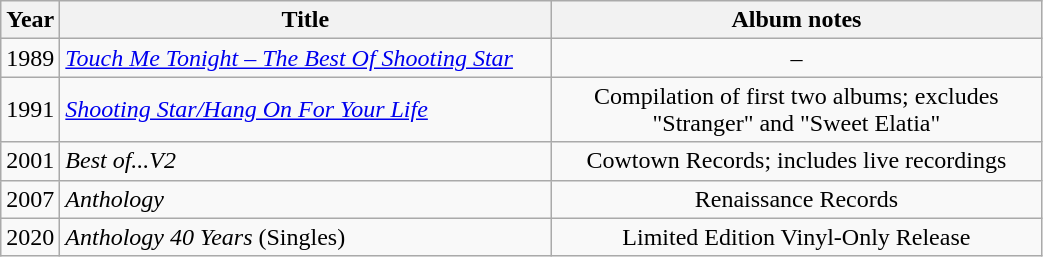<table class="wikitable">
<tr>
<th rowspan="1">Year</th>
<th rowspan="1" style="width:20em;">Title</th>
<th rowspan="1" style="width:20em;">Album notes</th>
</tr>
<tr>
<td align=center>1989</td>
<td><em><a href='#'>Touch Me Tonight – The Best Of Shooting Star</a></em></td>
<td align=center>–</td>
</tr>
<tr>
<td align=center>1991</td>
<td><em><a href='#'>Shooting Star/Hang On For Your Life</a></em></td>
<td align=center>Compilation of first two albums; excludes "Stranger" and "Sweet Elatia"</td>
</tr>
<tr>
<td align=center>2001</td>
<td><em>Best of...V2</em></td>
<td align=center>Cowtown Records; includes live recordings</td>
</tr>
<tr>
<td align=center>2007</td>
<td><em>Anthology</em></td>
<td align=center>Renaissance Records</td>
</tr>
<tr>
<td align=center>2020</td>
<td><em>Anthology 40 Years</em> (Singles)</td>
<td align=center>Limited Edition Vinyl-Only Release</td>
</tr>
</table>
